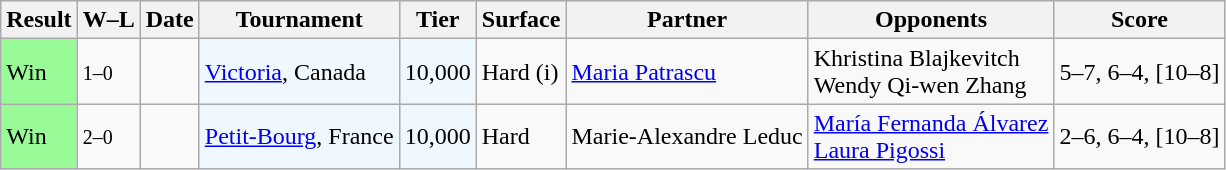<table class="sortable wikitable">
<tr>
<th>Result</th>
<th class="unsortable">W–L</th>
<th>Date</th>
<th>Tournament</th>
<th>Tier</th>
<th>Surface</th>
<th>Partner</th>
<th>Opponents</th>
<th class="unsortable">Score</th>
</tr>
<tr>
<td style="background:#98fb98;">Win</td>
<td><small>1–0</small></td>
<td></td>
<td style="background:#f0f8ff;"><a href='#'>Victoria</a>, Canada</td>
<td style="background:#f0f8ff;">10,000</td>
<td>Hard (i)</td>
<td> <a href='#'>Maria Patrascu</a></td>
<td> Khristina Blajkevitch <br>  Wendy Qi-wen Zhang</td>
<td>5–7, 6–4, [10–8]</td>
</tr>
<tr>
<td style="background:#98fb98;">Win</td>
<td><small>2–0</small></td>
<td></td>
<td style="background:#f0f8ff;"><a href='#'>Petit-Bourg</a>, France</td>
<td style="background:#f0f8ff;">10,000</td>
<td>Hard</td>
<td> Marie-Alexandre Leduc</td>
<td> <a href='#'>María Fernanda Álvarez</a> <br>  <a href='#'>Laura Pigossi</a></td>
<td>2–6, 6–4, [10–8]</td>
</tr>
</table>
